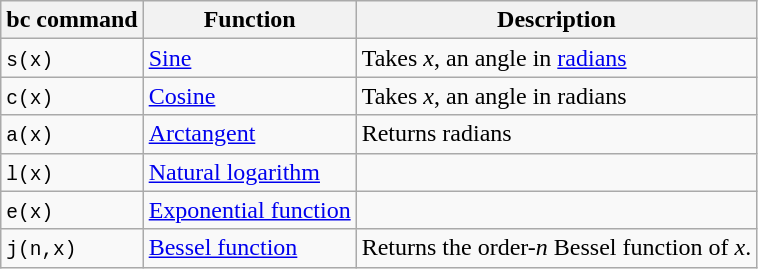<table class="wikitable">
<tr>
<th>bc command</th>
<th>Function</th>
<th>Description</th>
</tr>
<tr>
<td><code>s(x)</code></td>
<td><a href='#'>Sine</a></td>
<td>Takes <em>x</em>, an angle in <a href='#'>radians</a></td>
</tr>
<tr>
<td><code>c(x)</code></td>
<td><a href='#'>Cosine</a></td>
<td>Takes <em>x</em>, an angle in radians</td>
</tr>
<tr>
<td><code>a(x)</code></td>
<td><a href='#'>Arctangent</a></td>
<td>Returns radians</td>
</tr>
<tr>
<td><code>l(x)</code></td>
<td><a href='#'>Natural logarithm</a></td>
<td></td>
</tr>
<tr>
<td><code>e(x)</code></td>
<td><a href='#'>Exponential function</a></td>
<td></td>
</tr>
<tr>
<td><code>j(n,x)</code></td>
<td><a href='#'>Bessel function</a></td>
<td>Returns the order-<em>n</em> Bessel function of <em>x</em>.</td>
</tr>
</table>
